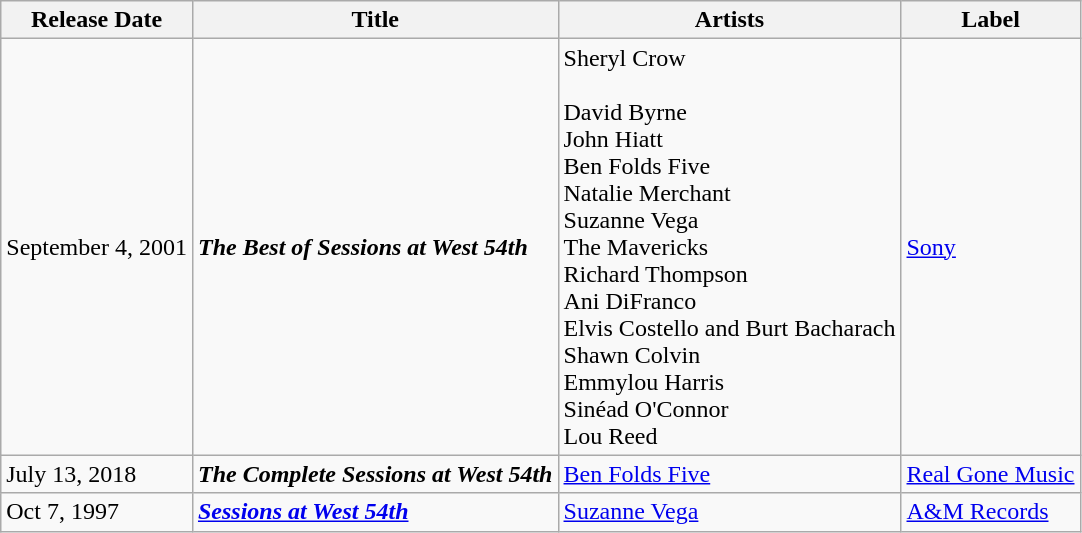<table class="wikitable">
<tr>
<th>Release Date</th>
<th>Title</th>
<th>Artists</th>
<th>Label</th>
</tr>
<tr>
<td>September 4, 2001</td>
<td><strong><em>The Best of Sessions at West 54th</em></strong></td>
<td>Sheryl Crow<br><br>David Byrne<br>
John Hiatt<br>
Ben Folds Five <br>
Natalie Merchant <br>
Suzanne Vega<br>
The Mavericks <br>
Richard Thompson <br>
Ani DiFranco <br>
Elvis Costello and Burt Bacharach<br>
Shawn Colvin <br>
Emmylou Harris <br>
Sinéad O'Connor <br>
Lou Reed</td>
<td><a href='#'>Sony</a></td>
</tr>
<tr>
<td>July 13, 2018</td>
<td><strong><em>The Complete Sessions at West 54th</em></strong></td>
<td><a href='#'>Ben Folds Five</a></td>
<td><a href='#'>Real Gone Music</a></td>
</tr>
<tr>
<td>Oct 7, 1997</td>
<td><strong><em><a href='#'>Sessions at West 54th</a></em></strong></td>
<td><a href='#'>Suzanne Vega</a></td>
<td><a href='#'>A&M Records</a></td>
</tr>
</table>
